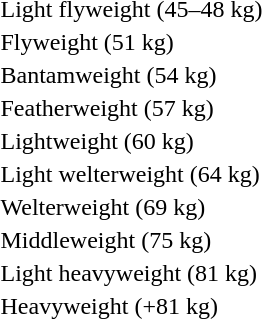<table>
<tr>
<td rowspan=2>Light flyweight (45–48 kg)<br></td>
<td rowspan=2></td>
<td rowspan=2></td>
<td></td>
</tr>
<tr>
<td></td>
</tr>
<tr>
<td rowspan=2>Flyweight (51 kg)<br></td>
<td rowspan=2></td>
<td rowspan=2></td>
<td></td>
</tr>
<tr>
<td></td>
</tr>
<tr>
<td rowspan=2>Bantamweight (54 kg)<br></td>
<td rowspan=2></td>
<td rowspan=2></td>
<td></td>
</tr>
<tr>
<td></td>
</tr>
<tr>
<td rowspan=2>Featherweight (57 kg)<br></td>
<td rowspan=2></td>
<td rowspan=2></td>
<td></td>
</tr>
<tr>
<td></td>
</tr>
<tr>
<td rowspan=2>Lightweight (60 kg)<br></td>
<td rowspan=2></td>
<td rowspan=2></td>
<td></td>
</tr>
<tr>
<td></td>
</tr>
<tr>
<td rowspan=2>Light welterweight (64 kg)<br></td>
<td rowspan=2></td>
<td rowspan=2></td>
<td></td>
</tr>
<tr>
<td></td>
</tr>
<tr>
<td rowspan=2>Welterweight (69 kg)<br></td>
<td rowspan=2></td>
<td rowspan=2></td>
<td></td>
</tr>
<tr>
<td></td>
</tr>
<tr>
<td rowspan=2>Middleweight (75 kg)<br></td>
<td rowspan=2></td>
<td rowspan=2></td>
<td></td>
</tr>
<tr>
<td></td>
</tr>
<tr>
<td rowspan=2>Light heavyweight (81 kg)<br></td>
<td rowspan=2></td>
<td rowspan=2></td>
<td></td>
</tr>
<tr>
<td></td>
</tr>
<tr>
<td rowspan=2>Heavyweight (+81 kg)<br></td>
<td rowspan=2></td>
<td rowspan=2></td>
<td></td>
</tr>
<tr>
<td></td>
</tr>
</table>
